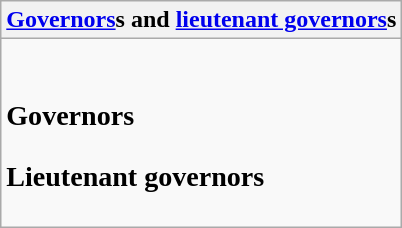<table class="wikitable collapsible collapsed">
<tr>
<th><a href='#'>Governors</a>s and <a href='#'>lieutenant governors</a>s</th>
</tr>
<tr>
<td><br><h3>Governors</h3><h3>Lieutenant governors</h3></td>
</tr>
</table>
